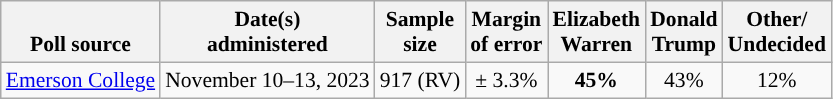<table class="wikitable sortable mw-datatable" style="font-size:90%;text-align:center;line-height:17px">
<tr valign=bottom>
<th>Poll source</th>
<th>Date(s)<br>administered</th>
<th>Sample<br>size</th>
<th>Margin<br>of error</th>
<th class="unsortable">Elizabeth<br>Warren<br></th>
<th class="unsortable">Donald<br>Trump<br></th>
<th class="unsortable">Other/<br>Undecided</th>
</tr>
<tr>
<td style="text-align:left;"><a href='#'>Emerson College</a></td>
<td data-sort-value="2021-12-12">November 10–13, 2023</td>
<td>917 (RV)</td>
<td>± 3.3%</td>
<td style="color:black;background-color:"><strong>45%</strong></td>
<td>43%</td>
<td>12%</td>
</tr>
</table>
